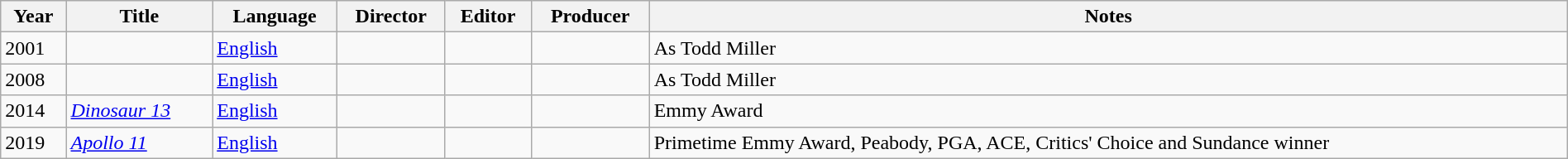<table class="wikitable" style="width:100%;">
<tr>
<th>Year</th>
<th>Title</th>
<th>Language</th>
<th>Director</th>
<th>Editor</th>
<th>Producer</th>
<th>Notes</th>
</tr>
<tr>
<td>2001</td>
<td><em></em></td>
<td><a href='#'>English</a></td>
<td></td>
<td></td>
<td></td>
<td>As Todd Miller</td>
</tr>
<tr>
<td>2008</td>
<td><em></em></td>
<td><a href='#'>English</a></td>
<td></td>
<td></td>
<td></td>
<td>As Todd Miller</td>
</tr>
<tr>
<td>2014</td>
<td><em><a href='#'>Dinosaur 13</a></em></td>
<td><a href='#'>English</a></td>
<td></td>
<td></td>
<td></td>
<td>Emmy Award</td>
</tr>
<tr>
<td>2019</td>
<td><em><a href='#'>Apollo 11</a></em></td>
<td><a href='#'>English</a></td>
<td></td>
<td></td>
<td></td>
<td>Primetime Emmy Award, Peabody, PGA, ACE, Critics' Choice and Sundance winner</td>
</tr>
</table>
